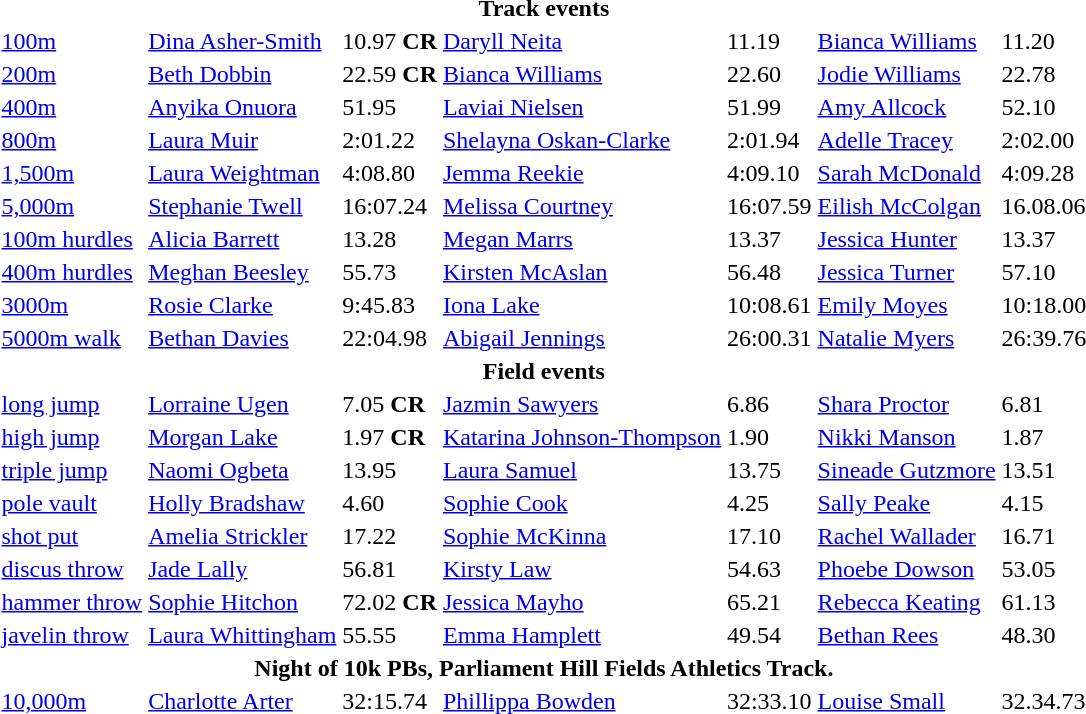<table>
<tr>
<th colspan=7>Track events</th>
</tr>
<tr>
<td><a href='#'>100m</a></td>
<td><a href='#'>Dina Asher-Smith</a></td>
<td>10.97 <strong>CR</strong></td>
<td><a href='#'>Daryll Neita</a></td>
<td>11.19</td>
<td><a href='#'>Bianca Williams</a></td>
<td>11.20</td>
</tr>
<tr>
<td><a href='#'>200m</a></td>
<td> <a href='#'>Beth Dobbin</a></td>
<td>22.59 <strong>CR</strong></td>
<td><a href='#'>Bianca Williams</a></td>
<td>22.60</td>
<td><a href='#'>Jodie Williams</a></td>
<td>22.78</td>
</tr>
<tr>
<td><a href='#'>400m</a></td>
<td><a href='#'>Anyika Onuora</a></td>
<td>51.95</td>
<td><a href='#'>Laviai Nielsen</a></td>
<td>51.99</td>
<td><a href='#'>Amy Allcock</a></td>
<td>52.10</td>
</tr>
<tr>
<td><a href='#'>800m</a></td>
<td> <a href='#'>Laura Muir</a></td>
<td>2:01.22</td>
<td><a href='#'>Shelayna Oskan-Clarke</a></td>
<td>2:01.94</td>
<td><a href='#'>Adelle Tracey</a></td>
<td>2:02.00</td>
</tr>
<tr>
<td><a href='#'>1,500m</a></td>
<td><a href='#'>Laura Weightman</a></td>
<td>4:08.80</td>
<td> <a href='#'>Jemma Reekie</a></td>
<td>4:09.10</td>
<td><a href='#'>Sarah McDonald</a></td>
<td>4:09.28</td>
</tr>
<tr>
<td><a href='#'>5,000m</a></td>
<td> <a href='#'>Stephanie Twell</a></td>
<td>16:07.24</td>
<td><a href='#'>Melissa Courtney</a></td>
<td>16:07.59</td>
<td> <a href='#'>Eilish McColgan</a></td>
<td>16.08.06</td>
</tr>
<tr>
<td><a href='#'>100m hurdles</a></td>
<td><a href='#'>Alicia Barrett</a></td>
<td>13.28</td>
<td><a href='#'>Megan Marrs</a></td>
<td>13.37</td>
<td><a href='#'>Jessica Hunter</a></td>
<td>13.37</td>
</tr>
<tr>
<td><a href='#'>400m hurdles</a></td>
<td><a href='#'>Meghan Beesley</a></td>
<td>55.73</td>
<td> <a href='#'>Kirsten McAslan</a></td>
<td>56.48</td>
<td><a href='#'>Jessica Turner</a></td>
<td>57.10</td>
</tr>
<tr>
<td><a href='#'>3000m </a></td>
<td><a href='#'>Rosie Clarke</a></td>
<td>9:45.83</td>
<td><a href='#'>Iona Lake</a></td>
<td>10:08.61</td>
<td><a href='#'>Emily Moyes</a></td>
<td>10:18.00</td>
</tr>
<tr>
<td><a href='#'>5000m walk</a></td>
<td> <a href='#'>Bethan Davies</a></td>
<td>22:04.98</td>
<td><a href='#'>Abigail Jennings</a></td>
<td>26:00.31</td>
<td><a href='#'>Natalie Myers</a></td>
<td>26:39.76</td>
</tr>
<tr>
<th colspan=7>Field events</th>
</tr>
<tr>
<td><a href='#'>long jump</a></td>
<td><a href='#'>Lorraine Ugen</a></td>
<td>7.05 <strong>CR</strong></td>
<td><a href='#'>Jazmin Sawyers</a></td>
<td>6.86</td>
<td><a href='#'>Shara Proctor</a></td>
<td>6.81</td>
</tr>
<tr>
<td><a href='#'>high jump</a></td>
<td><a href='#'>Morgan Lake</a></td>
<td>1.97 <strong>CR</strong></td>
<td><a href='#'>Katarina Johnson-Thompson</a></td>
<td>1.90</td>
<td> <a href='#'>Nikki Manson</a></td>
<td>1.87</td>
</tr>
<tr>
<td><a href='#'>triple jump</a></td>
<td><a href='#'>Naomi Ogbeta</a></td>
<td>13.95</td>
<td><a href='#'>Laura Samuel</a></td>
<td>13.75</td>
<td><a href='#'>Sineade Gutzmore</a></td>
<td>13.51</td>
</tr>
<tr>
<td><a href='#'>pole vault</a></td>
<td><a href='#'>Holly Bradshaw</a></td>
<td>4.60</td>
<td><a href='#'>Sophie Cook</a></td>
<td>4.25</td>
<td><a href='#'>Sally Peake</a></td>
<td>4.15</td>
</tr>
<tr>
<td><a href='#'>shot put</a></td>
<td><a href='#'>Amelia Strickler</a></td>
<td>17.22</td>
<td><a href='#'>Sophie McKinna</a></td>
<td>17.10</td>
<td><a href='#'>Rachel Wallader</a></td>
<td>16.71</td>
</tr>
<tr>
<td><a href='#'>discus throw</a></td>
<td><a href='#'>Jade Lally</a></td>
<td>56.81</td>
<td> <a href='#'>Kirsty Law</a></td>
<td>54.63</td>
<td><a href='#'>Phoebe Dowson</a></td>
<td>53.05</td>
</tr>
<tr>
<td><a href='#'>hammer throw</a></td>
<td><a href='#'>Sophie Hitchon</a></td>
<td>72.02 <strong>CR</strong></td>
<td><a href='#'>Jessica Mayho</a></td>
<td>65.21</td>
<td><a href='#'>Rebecca Keating</a></td>
<td>61.13</td>
</tr>
<tr>
<td><a href='#'>javelin throw</a></td>
<td><a href='#'>Laura Whittingham</a></td>
<td>55.55</td>
<td><a href='#'>Emma Hamplett</a></td>
<td>49.54</td>
<td><a href='#'>Bethan Rees</a></td>
<td>48.30</td>
</tr>
<tr>
<th colspan=7>Night of 10k PBs, Parliament Hill Fields Athletics Track.</th>
</tr>
<tr>
<td><a href='#'>10,000m</a></td>
<td><a href='#'>Charlotte Arter</a></td>
<td>32:15.74</td>
<td><a href='#'>Phillippa Bowden</a></td>
<td>32:33.10</td>
<td><a href='#'>Louise Small</a></td>
<td>32.34.73</td>
</tr>
</table>
